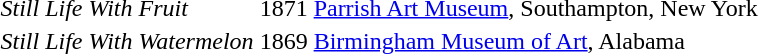<table>
<tr>
<td><em>Still Life With Fruit</em></td>
<td>1871</td>
<td><a href='#'>Parrish Art Museum</a>, Southampton, New York</td>
</tr>
<tr>
<td><em>Still Life With Watermelon</em></td>
<td>1869</td>
<td><a href='#'>Birmingham Museum of Art</a>, Alabama</td>
</tr>
</table>
